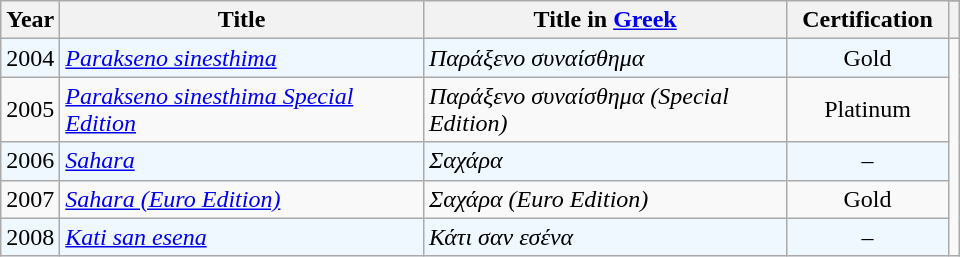<table class="wikitable"|width=100%>
<tr ">
<th style="width:20px;" rowspan="2">Year</th>
<th style="width:235px;" rowspan="2">Title</th>
<th style="width:235px;" rowspan="2">Title in <a href='#'>Greek</a></th>
<th style="width:100px;" rowspan="2">Certification</th>
</tr>
<tr>
<th></th>
</tr>
<tr style="background:#f0f8ff;">
<td>2004</td>
<td><em><a href='#'>Parakseno sinesthima</a></em></td>
<td><em>Παράξενο συναίσθημα</em></td>
<td style="text-align:center;">Gold</td>
</tr>
<tr>
<td>2005</td>
<td><em><a href='#'>Parakseno sinesthima Special Edition</a></em></td>
<td><em>Παράξενο συναίσθημα (Special Edition)</em></td>
<td style="text-align:center;">Platinum</td>
</tr>
<tr style="background:#f0f8ff;">
<td>2006</td>
<td><em><a href='#'>Sahara</a></em></td>
<td><em>Σαχάρα</em></td>
<td style="text-align:center;">–</td>
</tr>
<tr>
<td>2007</td>
<td><em><a href='#'>Sahara (Euro Edition)</a></em></td>
<td><em>Σαχάρα (Euro Edition)</em></td>
<td style="text-align:center;">Gold</td>
</tr>
<tr style="background:#f0f8ff;">
<td>2008</td>
<td><em><a href='#'>Kati san esena</a></em></td>
<td><em>Κάτι σαν εσένα</em></td>
<td style="text-align:center;">–</td>
</tr>
</table>
